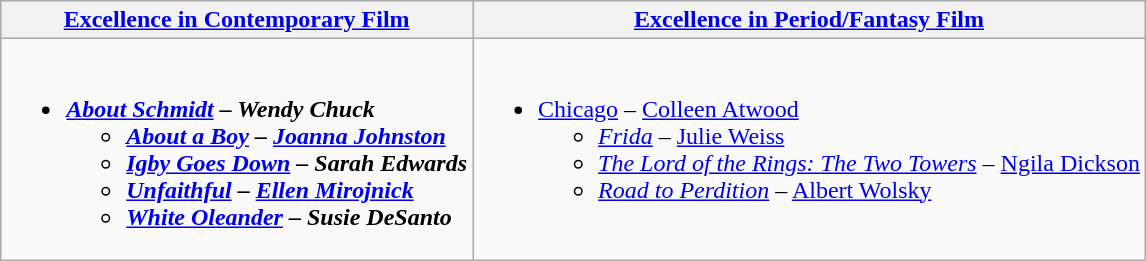<table class=wikitable style="width=100%">
<tr>
<th style="width=50%"><a href='#'>Excellence in Contemporary Film</a></th>
<th style="width=50%"><a href='#'>Excellence in Period/Fantasy Film</a></th>
</tr>
<tr>
<td valign="top"><br><ul><li><strong><em><a href='#'>About Schmidt</a><em> – Wendy Chuck<strong><ul><li></em><a href='#'>About a Boy</a><em> – <a href='#'>Joanna Johnston</a></li><li></em><a href='#'>Igby Goes Down</a><em> – Sarah Edwards</li><li></em><a href='#'>Unfaithful</a><em> – <a href='#'>Ellen Mirojnick</a></li><li></em><a href='#'>White Oleander</a><em> – Susie DeSanto</li></ul></li></ul></td>
<td valign="top"><br><ul><li></em></strong><a href='#'>Chicago</a></em> – <a href='#'>Colleen Atwood</a></strong><ul><li><em><a href='#'>Frida</a></em> – <a href='#'>Julie Weiss</a></li><li><em><a href='#'>The Lord of the Rings: The Two Towers</a></em> – <a href='#'>Ngila Dickson</a></li><li><em><a href='#'>Road to Perdition</a></em> – <a href='#'>Albert Wolsky</a></li></ul></li></ul></td>
</tr>
</table>
